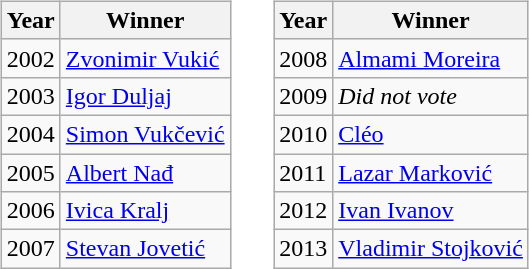<table>
<tr>
<td valign="top"><br><table class="wikitable">
<tr>
<th>Year</th>
<th>Winner</th>
</tr>
<tr>
<td>2002</td>
<td> <a href='#'>Zvonimir Vukić</a></td>
</tr>
<tr>
<td>2003</td>
<td> <a href='#'>Igor Duljaj</a></td>
</tr>
<tr>
<td>2004</td>
<td> <a href='#'>Simon Vukčević</a></td>
</tr>
<tr>
<td>2005</td>
<td> <a href='#'>Albert Nađ</a></td>
</tr>
<tr>
<td>2006</td>
<td> <a href='#'>Ivica Kralj</a></td>
</tr>
<tr>
<td>2007</td>
<td> <a href='#'>Stevan Jovetić</a></td>
</tr>
</table>
</td>
<td width="1"> </td>
<td valign="top"><br><table class="wikitable">
<tr>
<th>Year</th>
<th>Winner</th>
</tr>
<tr>
<td>2008</td>
<td> <a href='#'>Almami Moreira</a></td>
</tr>
<tr>
<td>2009</td>
<td><em>Did not vote</em></td>
</tr>
<tr>
<td>2010</td>
<td> <a href='#'>Cléo</a></td>
</tr>
<tr>
<td>2011</td>
<td> <a href='#'>Lazar Marković</a></td>
</tr>
<tr>
<td>2012</td>
<td> <a href='#'>Ivan Ivanov</a></td>
</tr>
<tr>
<td>2013</td>
<td> <a href='#'>Vladimir Stojković</a></td>
</tr>
</table>
</td>
</tr>
</table>
